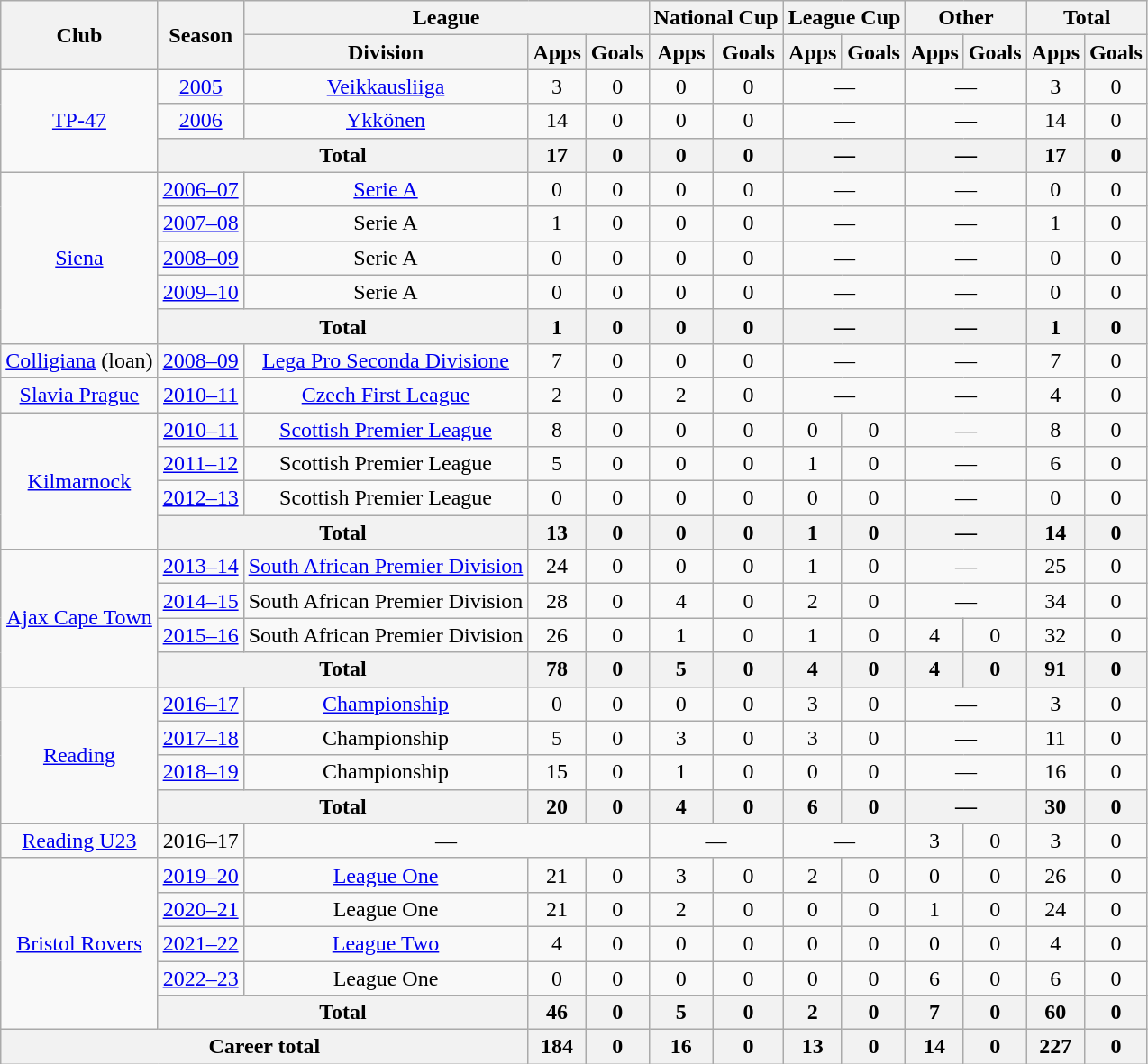<table class=wikitable style="text-align: center">
<tr>
<th rowspan=2>Club</th>
<th rowspan=2>Season</th>
<th colspan=3>League</th>
<th colspan=2>National Cup</th>
<th colspan=2>League Cup</th>
<th colspan=2>Other</th>
<th colspan=2>Total</th>
</tr>
<tr>
<th>Division</th>
<th>Apps</th>
<th>Goals</th>
<th>Apps</th>
<th>Goals</th>
<th>Apps</th>
<th>Goals</th>
<th>Apps</th>
<th>Goals</th>
<th>Apps</th>
<th>Goals</th>
</tr>
<tr>
<td rowspan=3><a href='#'>TP-47</a></td>
<td><a href='#'>2005</a></td>
<td><a href='#'>Veikkausliiga</a></td>
<td>3</td>
<td>0</td>
<td>0</td>
<td>0</td>
<td colspan=2>—</td>
<td colspan=2>—</td>
<td>3</td>
<td>0</td>
</tr>
<tr>
<td><a href='#'>2006</a></td>
<td><a href='#'>Ykkönen</a></td>
<td>14</td>
<td>0</td>
<td>0</td>
<td>0</td>
<td colspan=2>—</td>
<td colspan=2>—</td>
<td>14</td>
<td>0</td>
</tr>
<tr>
<th colspan=2>Total</th>
<th>17</th>
<th>0</th>
<th>0</th>
<th>0</th>
<th colspan=2>—</th>
<th colspan=2>—</th>
<th>17</th>
<th>0</th>
</tr>
<tr>
<td rowspan=5><a href='#'>Siena</a></td>
<td><a href='#'>2006–07</a></td>
<td><a href='#'>Serie A</a></td>
<td>0</td>
<td>0</td>
<td>0</td>
<td>0</td>
<td colspan=2>—</td>
<td colspan=2>—</td>
<td>0</td>
<td>0</td>
</tr>
<tr>
<td><a href='#'>2007–08</a></td>
<td>Serie A</td>
<td>1</td>
<td>0</td>
<td>0</td>
<td>0</td>
<td colspan=2>—</td>
<td colspan=2>—</td>
<td>1</td>
<td>0</td>
</tr>
<tr>
<td><a href='#'>2008–09</a></td>
<td>Serie A</td>
<td>0</td>
<td>0</td>
<td>0</td>
<td>0</td>
<td colspan=2>—</td>
<td colspan=2>—</td>
<td>0</td>
<td>0</td>
</tr>
<tr>
<td><a href='#'>2009–10</a></td>
<td>Serie A</td>
<td>0</td>
<td>0</td>
<td>0</td>
<td>0</td>
<td colspan=2>—</td>
<td colspan=2>—</td>
<td>0</td>
<td>0</td>
</tr>
<tr>
<th colspan=2>Total</th>
<th>1</th>
<th>0</th>
<th>0</th>
<th>0</th>
<th colspan=2>—</th>
<th colspan=2>—</th>
<th>1</th>
<th>0</th>
</tr>
<tr>
<td><a href='#'>Colligiana</a> (loan)</td>
<td><a href='#'>2008–09</a></td>
<td><a href='#'>Lega Pro Seconda Divisione</a></td>
<td>7</td>
<td>0</td>
<td>0</td>
<td>0</td>
<td colspan=2>—</td>
<td colspan=2>—</td>
<td>7</td>
<td>0</td>
</tr>
<tr>
<td><a href='#'>Slavia Prague</a></td>
<td><a href='#'>2010–11</a></td>
<td><a href='#'>Czech First League</a></td>
<td>2</td>
<td>0</td>
<td>2</td>
<td>0</td>
<td colspan=2>—</td>
<td colspan=2>—</td>
<td>4</td>
<td>0</td>
</tr>
<tr>
<td rowspan=4><a href='#'>Kilmarnock</a></td>
<td><a href='#'>2010–11</a></td>
<td><a href='#'>Scottish Premier League</a></td>
<td>8</td>
<td>0</td>
<td>0</td>
<td>0</td>
<td>0</td>
<td>0</td>
<td colspan=2>—</td>
<td>8</td>
<td>0</td>
</tr>
<tr>
<td><a href='#'>2011–12</a></td>
<td>Scottish Premier League</td>
<td>5</td>
<td>0</td>
<td>0</td>
<td>0</td>
<td>1</td>
<td>0</td>
<td colspan=2>—</td>
<td>6</td>
<td>0</td>
</tr>
<tr>
<td><a href='#'>2012–13</a></td>
<td>Scottish Premier League</td>
<td>0</td>
<td>0</td>
<td>0</td>
<td>0</td>
<td>0</td>
<td>0</td>
<td colspan=2>—</td>
<td>0</td>
<td>0</td>
</tr>
<tr>
<th colspan=2>Total</th>
<th>13</th>
<th>0</th>
<th>0</th>
<th>0</th>
<th>1</th>
<th>0</th>
<th colspan=2>—</th>
<th>14</th>
<th>0</th>
</tr>
<tr>
<td rowspan=4><a href='#'>Ajax Cape Town</a></td>
<td><a href='#'>2013–14</a></td>
<td><a href='#'>South African Premier Division</a></td>
<td>24</td>
<td>0</td>
<td>0</td>
<td>0</td>
<td>1</td>
<td>0</td>
<td colspan=2>—</td>
<td>25</td>
<td>0</td>
</tr>
<tr>
<td><a href='#'>2014–15</a></td>
<td>South African Premier Division</td>
<td>28</td>
<td>0</td>
<td>4</td>
<td>0</td>
<td>2</td>
<td>0</td>
<td colspan=2>—</td>
<td>34</td>
<td>0</td>
</tr>
<tr>
<td><a href='#'>2015–16</a></td>
<td>South African Premier Division</td>
<td>26</td>
<td>0</td>
<td>1</td>
<td>0</td>
<td>1</td>
<td>0</td>
<td>4</td>
<td>0</td>
<td>32</td>
<td>0</td>
</tr>
<tr>
<th colspan=2>Total</th>
<th>78</th>
<th>0</th>
<th>5</th>
<th>0</th>
<th>4</th>
<th>0</th>
<th>4</th>
<th>0</th>
<th>91</th>
<th>0</th>
</tr>
<tr>
<td rowspan=4><a href='#'>Reading</a></td>
<td><a href='#'>2016–17</a></td>
<td><a href='#'>Championship</a></td>
<td>0</td>
<td>0</td>
<td>0</td>
<td>0</td>
<td>3</td>
<td>0</td>
<td colspan=2>—</td>
<td>3</td>
<td>0</td>
</tr>
<tr>
<td><a href='#'>2017–18</a></td>
<td>Championship</td>
<td>5</td>
<td>0</td>
<td>3</td>
<td>0</td>
<td>3</td>
<td>0</td>
<td colspan=2>—</td>
<td>11</td>
<td>0</td>
</tr>
<tr>
<td><a href='#'>2018–19</a></td>
<td>Championship</td>
<td>15</td>
<td>0</td>
<td>1</td>
<td>0</td>
<td>0</td>
<td>0</td>
<td colspan=2>—</td>
<td>16</td>
<td>0</td>
</tr>
<tr>
<th colspan=2>Total</th>
<th>20</th>
<th>0</th>
<th>4</th>
<th>0</th>
<th>6</th>
<th>0</th>
<th colspan=2>—</th>
<th>30</th>
<th>0</th>
</tr>
<tr>
<td><a href='#'>Reading U23</a></td>
<td>2016–17</td>
<td colspan=3>—</td>
<td colspan=2>—</td>
<td colspan=2>—</td>
<td>3</td>
<td>0</td>
<td>3</td>
<td>0</td>
</tr>
<tr>
<td rowspan="5"><a href='#'>Bristol Rovers</a></td>
<td><a href='#'>2019–20</a></td>
<td><a href='#'>League One</a></td>
<td>21</td>
<td>0</td>
<td>3</td>
<td>0</td>
<td>2</td>
<td>0</td>
<td>0</td>
<td>0</td>
<td>26</td>
<td>0</td>
</tr>
<tr>
<td><a href='#'>2020–21</a></td>
<td>League One</td>
<td>21</td>
<td>0</td>
<td>2</td>
<td>0</td>
<td>0</td>
<td>0</td>
<td>1</td>
<td>0</td>
<td>24</td>
<td>0</td>
</tr>
<tr>
<td><a href='#'>2021–22</a></td>
<td><a href='#'>League Two</a></td>
<td>4</td>
<td>0</td>
<td>0</td>
<td>0</td>
<td>0</td>
<td>0</td>
<td>0</td>
<td>0</td>
<td>4</td>
<td>0</td>
</tr>
<tr>
<td><a href='#'>2022–23</a></td>
<td>League One</td>
<td>0</td>
<td>0</td>
<td>0</td>
<td>0</td>
<td>0</td>
<td>0</td>
<td>6</td>
<td>0</td>
<td>6</td>
<td>0</td>
</tr>
<tr>
<th colspan="2">Total</th>
<th>46</th>
<th>0</th>
<th>5</th>
<th>0</th>
<th>2</th>
<th>0</th>
<th>7</th>
<th>0</th>
<th>60</th>
<th>0</th>
</tr>
<tr>
<th colspan=3>Career total</th>
<th>184</th>
<th>0</th>
<th>16</th>
<th>0</th>
<th>13</th>
<th>0</th>
<th>14</th>
<th>0</th>
<th>227</th>
<th>0</th>
</tr>
</table>
